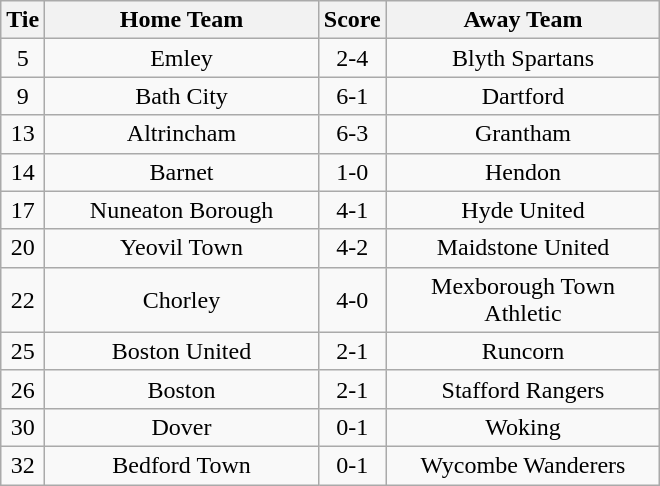<table class="wikitable" style="text-align:center;">
<tr>
<th width=20>Tie</th>
<th width=175>Home Team</th>
<th width=20>Score</th>
<th width=175>Away Team</th>
</tr>
<tr>
<td>5</td>
<td>Emley</td>
<td>2-4</td>
<td>Blyth Spartans</td>
</tr>
<tr>
<td>9</td>
<td>Bath City</td>
<td>6-1</td>
<td>Dartford</td>
</tr>
<tr>
<td>13</td>
<td>Altrincham</td>
<td>6-3</td>
<td>Grantham</td>
</tr>
<tr>
<td>14</td>
<td>Barnet</td>
<td>1-0</td>
<td>Hendon</td>
</tr>
<tr>
<td>17</td>
<td>Nuneaton Borough</td>
<td>4-1</td>
<td>Hyde United</td>
</tr>
<tr>
<td>20</td>
<td>Yeovil Town</td>
<td>4-2</td>
<td>Maidstone United</td>
</tr>
<tr>
<td>22</td>
<td>Chorley</td>
<td>4-0</td>
<td>Mexborough Town Athletic</td>
</tr>
<tr>
<td>25</td>
<td>Boston United</td>
<td>2-1</td>
<td>Runcorn</td>
</tr>
<tr>
<td>26</td>
<td>Boston</td>
<td>2-1</td>
<td>Stafford Rangers</td>
</tr>
<tr>
<td>30</td>
<td>Dover</td>
<td>0-1</td>
<td>Woking</td>
</tr>
<tr>
<td>32</td>
<td>Bedford Town</td>
<td>0-1</td>
<td>Wycombe Wanderers</td>
</tr>
</table>
